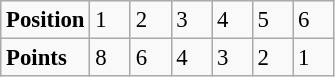<table class="wikitable" style="font-size: 95%;">
<tr>
<td><strong>Position</strong></td>
<td width=20>1</td>
<td width=20>2</td>
<td width=20>3</td>
<td width=20>4</td>
<td width=20>5</td>
<td width=20>6</td>
</tr>
<tr>
<td><strong>Points</strong></td>
<td>8</td>
<td>6</td>
<td>4</td>
<td>3</td>
<td>2</td>
<td>1</td>
</tr>
</table>
